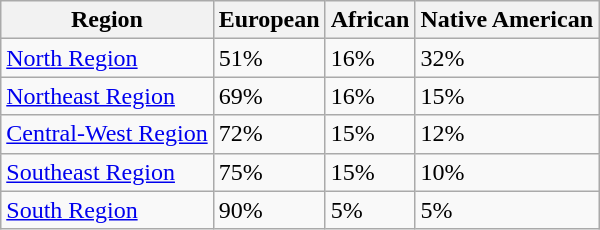<table class="wikitable">
<tr>
<th>Region</th>
<th>European</th>
<th>African</th>
<th>Native American</th>
</tr>
<tr>
<td><a href='#'>North Region</a></td>
<td>51%</td>
<td>16%</td>
<td>32%</td>
</tr>
<tr>
<td><a href='#'>Northeast Region</a></td>
<td>69%</td>
<td>16%</td>
<td>15%</td>
</tr>
<tr>
<td><a href='#'>Central-West Region</a></td>
<td>72%</td>
<td>15%</td>
<td>12%</td>
</tr>
<tr>
<td><a href='#'>Southeast Region</a></td>
<td>75%</td>
<td>15%</td>
<td>10%</td>
</tr>
<tr>
<td><a href='#'>South Region</a></td>
<td>90%</td>
<td>5%</td>
<td>5%</td>
</tr>
</table>
